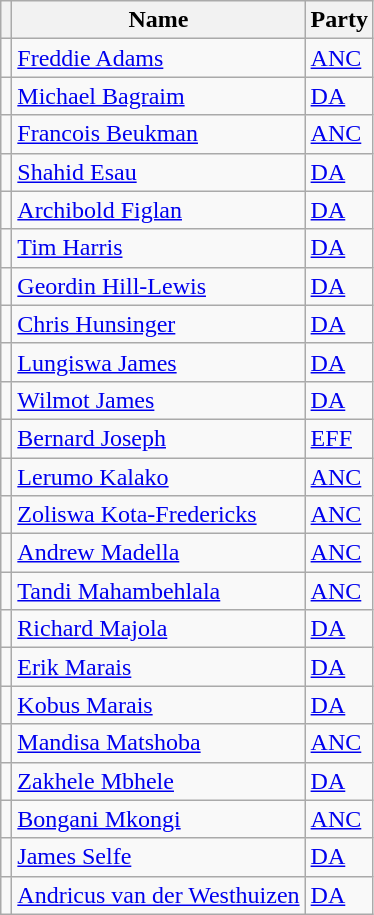<table class="wikitable sortable">
<tr>
<th class="unsortable"></th>
<th>Name</th>
<th>Party</th>
</tr>
<tr>
<td></td>
<td data-sort-value="Adams"><a href='#'>Freddie Adams</a></td>
<td><a href='#'>ANC</a></td>
</tr>
<tr>
<td></td>
<td data-sort-value="Bagraim"><a href='#'>Michael Bagraim</a></td>
<td><a href='#'>DA</a></td>
</tr>
<tr>
<td></td>
<td data-sort-value="Beukman"><a href='#'>Francois Beukman</a></td>
<td><a href='#'>ANC</a></td>
</tr>
<tr>
<td></td>
<td data-sort-value="Esau"><a href='#'>Shahid Esau</a></td>
<td><a href='#'>DA</a></td>
</tr>
<tr>
<td></td>
<td data-sort-value="Figlan"><a href='#'>Archibold Figlan</a></td>
<td><a href='#'>DA</a></td>
</tr>
<tr>
<td></td>
<td data-sort-value="Harris"><a href='#'>Tim Harris</a></td>
<td><a href='#'>DA</a></td>
</tr>
<tr>
<td></td>
<td data-sort-value="Hill-Lewis"><a href='#'>Geordin Hill-Lewis</a></td>
<td><a href='#'>DA</a></td>
</tr>
<tr>
<td></td>
<td data-sort-value="Hunsinger"><a href='#'>Chris Hunsinger</a></td>
<td><a href='#'>DA</a></td>
</tr>
<tr>
<td></td>
<td data-sort-value="James, Lungiswa"><a href='#'>Lungiswa James</a></td>
<td><a href='#'>DA</a></td>
</tr>
<tr>
<td></td>
<td data-sort-value="James, Wilmot"><a href='#'>Wilmot James</a></td>
<td><a href='#'>DA</a></td>
</tr>
<tr>
<td></td>
<td data-sort-value="Joseph"><a href='#'>Bernard Joseph</a></td>
<td><a href='#'>EFF</a></td>
</tr>
<tr>
<td></td>
<td data-sort-value="Kalako"><a href='#'>Lerumo Kalako</a></td>
<td><a href='#'>ANC</a></td>
</tr>
<tr>
<td></td>
<td data-sort-value="Kota-Fredericks"><a href='#'>Zoliswa Kota-Fredericks</a></td>
<td><a href='#'>ANC</a></td>
</tr>
<tr>
<td></td>
<td data-sort-value="Madella"><a href='#'>Andrew Madella</a></td>
<td><a href='#'>ANC</a></td>
</tr>
<tr>
<td></td>
<td data-sort-value="Mahambehlala"><a href='#'>Tandi Mahambehlala</a></td>
<td><a href='#'>ANC</a></td>
</tr>
<tr>
<td></td>
<td data-sort-value="Majola"><a href='#'>Richard Majola</a></td>
<td><a href='#'>DA</a></td>
</tr>
<tr>
<td></td>
<td data-sort-value="Marais, Erik"><a href='#'>Erik Marais</a></td>
<td><a href='#'>DA</a></td>
</tr>
<tr>
<td></td>
<td data-sort-value="Marais, Kobus"><a href='#'>Kobus Marais</a></td>
<td><a href='#'>DA</a></td>
</tr>
<tr>
<td></td>
<td data-sort-value="Matshoba"><a href='#'>Mandisa Matshoba</a></td>
<td><a href='#'>ANC</a></td>
</tr>
<tr>
<td></td>
<td data-sort-value="Mbhele"><a href='#'>Zakhele Mbhele</a></td>
<td><a href='#'>DA</a></td>
</tr>
<tr>
<td></td>
<td data-sort-value="Mkongi"><a href='#'>Bongani Mkongi</a></td>
<td><a href='#'>ANC</a></td>
</tr>
<tr>
<td></td>
<td data-sort-value="Selfe"><a href='#'>James Selfe</a></td>
<td><a href='#'>DA</a></td>
</tr>
<tr>
<td></td>
<td data-sort-value="Van der Westhuizen"><a href='#'>Andricus van der Westhuizen</a></td>
<td><a href='#'>DA</a></td>
</tr>
</table>
